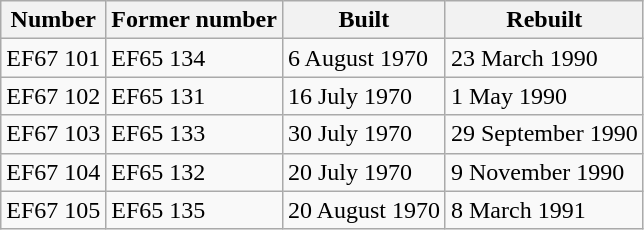<table class="wikitable">
<tr>
<th>Number</th>
<th>Former number</th>
<th>Built</th>
<th>Rebuilt</th>
</tr>
<tr>
<td>EF67 101</td>
<td>EF65 134</td>
<td>6 August 1970</td>
<td>23 March 1990</td>
</tr>
<tr>
<td>EF67 102</td>
<td>EF65 131</td>
<td>16 July 1970</td>
<td>1 May 1990</td>
</tr>
<tr>
<td>EF67 103</td>
<td>EF65 133</td>
<td>30 July 1970</td>
<td>29 September 1990</td>
</tr>
<tr>
<td>EF67 104</td>
<td>EF65 132</td>
<td>20 July 1970</td>
<td>9 November 1990</td>
</tr>
<tr>
<td>EF67 105</td>
<td>EF65 135</td>
<td>20 August 1970</td>
<td>8 March 1991</td>
</tr>
</table>
